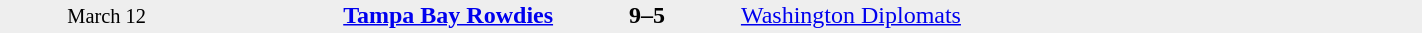<table style="width:75%; background:#eee;" cellspacing="0">
<tr>
<td rowspan="3" style="text-align:center; font-size:85%; width:15%;">March 12</td>
<td style="width:24%; text-align:right;"><strong><a href='#'>Tampa Bay Rowdies</a></strong></td>
<td style="text-align:center; width:13%;"><strong>9–5</strong></td>
<td width=24%><a href='#'>Washington Diplomats</a></td>
<td rowspan="3" style="font-size:85%; vertical-align:top;"></td>
</tr>
<tr style=font-size:85%>
<td align=right valign=top></td>
<td valign=top></td>
<td align=left valign=top></td>
</tr>
</table>
